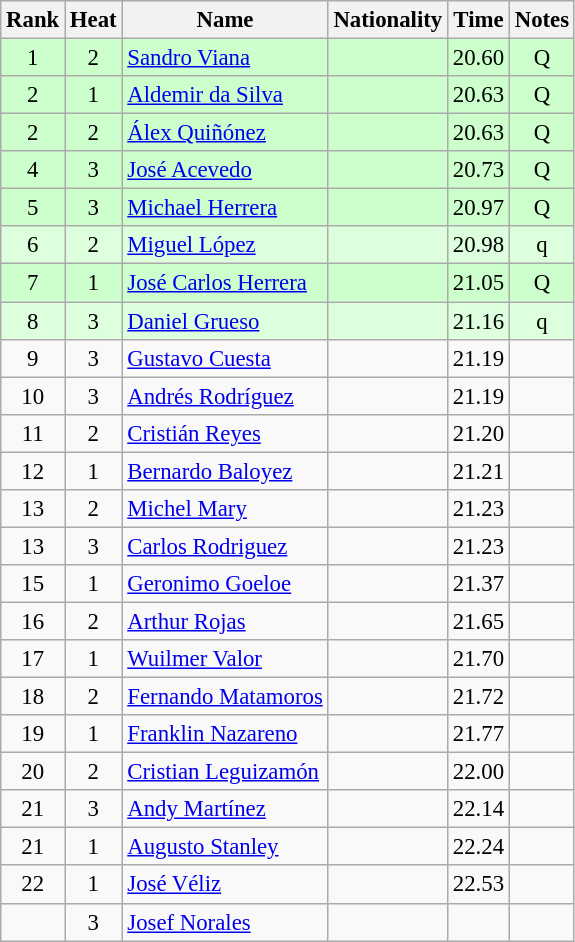<table class="wikitable sortable" style="text-align:center;font-size:95%">
<tr>
<th>Rank</th>
<th>Heat</th>
<th>Name</th>
<th>Nationality</th>
<th>Time</th>
<th>Notes</th>
</tr>
<tr bgcolor=ccffcc>
<td>1</td>
<td>2</td>
<td align=left><a href='#'>Sandro Viana</a></td>
<td align=left></td>
<td>20.60</td>
<td>Q</td>
</tr>
<tr bgcolor=ccffcc>
<td>2</td>
<td>1</td>
<td align=left><a href='#'>Aldemir da Silva</a></td>
<td align=left></td>
<td>20.63</td>
<td>Q</td>
</tr>
<tr bgcolor=ccffcc>
<td>2</td>
<td>2</td>
<td align=left><a href='#'>Álex Quiñónez</a></td>
<td align=left></td>
<td>20.63</td>
<td>Q</td>
</tr>
<tr bgcolor=ccffcc>
<td>4</td>
<td>3</td>
<td align=left><a href='#'>José Acevedo</a></td>
<td align=left></td>
<td>20.73</td>
<td>Q</td>
</tr>
<tr bgcolor=ccffcc>
<td>5</td>
<td>3</td>
<td align=left><a href='#'>Michael Herrera</a></td>
<td align=left></td>
<td>20.97</td>
<td>Q</td>
</tr>
<tr bgcolor=ddffdd>
<td>6</td>
<td>2</td>
<td align=left><a href='#'>Miguel López</a></td>
<td align=left></td>
<td>20.98</td>
<td>q</td>
</tr>
<tr bgcolor=ccffcc>
<td>7</td>
<td>1</td>
<td align=left><a href='#'>José Carlos Herrera</a></td>
<td align=left></td>
<td>21.05</td>
<td>Q</td>
</tr>
<tr bgcolor=ddffdd>
<td>8</td>
<td>3</td>
<td align=left><a href='#'>Daniel Grueso</a></td>
<td align=left></td>
<td>21.16</td>
<td>q</td>
</tr>
<tr>
<td>9</td>
<td>3</td>
<td align=left><a href='#'>Gustavo Cuesta</a></td>
<td align=left></td>
<td>21.19</td>
<td></td>
</tr>
<tr>
<td>10</td>
<td>3</td>
<td align=left><a href='#'>Andrés Rodríguez</a></td>
<td align=left></td>
<td>21.19</td>
<td></td>
</tr>
<tr>
<td>11</td>
<td>2</td>
<td align=left><a href='#'>Cristián Reyes</a></td>
<td align=left></td>
<td>21.20</td>
<td></td>
</tr>
<tr>
<td>12</td>
<td>1</td>
<td align=left><a href='#'>Bernardo Baloyez</a></td>
<td align=left></td>
<td>21.21</td>
<td></td>
</tr>
<tr>
<td>13</td>
<td>2</td>
<td align=left><a href='#'>Michel Mary</a></td>
<td align=left></td>
<td>21.23</td>
<td></td>
</tr>
<tr>
<td>13</td>
<td>3</td>
<td align=left><a href='#'>Carlos Rodriguez</a></td>
<td align=left></td>
<td>21.23</td>
<td></td>
</tr>
<tr>
<td>15</td>
<td>1</td>
<td align=left><a href='#'>Geronimo Goeloe</a></td>
<td align=left></td>
<td>21.37</td>
<td></td>
</tr>
<tr>
<td>16</td>
<td>2</td>
<td align=left><a href='#'>Arthur Rojas</a></td>
<td align=left></td>
<td>21.65</td>
<td></td>
</tr>
<tr>
<td>17</td>
<td>1</td>
<td align=left><a href='#'>Wuilmer Valor</a></td>
<td align=left></td>
<td>21.70</td>
<td></td>
</tr>
<tr>
<td>18</td>
<td>2</td>
<td align=left><a href='#'>Fernando Matamoros</a></td>
<td align=left></td>
<td>21.72</td>
<td></td>
</tr>
<tr>
<td>19</td>
<td>1</td>
<td align=left><a href='#'>Franklin Nazareno</a></td>
<td align=left></td>
<td>21.77</td>
<td></td>
</tr>
<tr>
<td>20</td>
<td>2</td>
<td align=left><a href='#'>Cristian Leguizamón</a></td>
<td align=left></td>
<td>22.00</td>
<td></td>
</tr>
<tr>
<td>21</td>
<td>3</td>
<td align=left><a href='#'>Andy Martínez</a></td>
<td align=left></td>
<td>22.14</td>
<td></td>
</tr>
<tr>
<td>21</td>
<td>1</td>
<td align=left><a href='#'>Augusto Stanley</a></td>
<td align=left></td>
<td>22.24</td>
<td></td>
</tr>
<tr>
<td>22</td>
<td>1</td>
<td align=left><a href='#'>José Véliz</a></td>
<td align=left></td>
<td>22.53</td>
<td></td>
</tr>
<tr>
<td></td>
<td>3</td>
<td align=left><a href='#'>Josef Norales</a></td>
<td align=left></td>
<td></td>
<td></td>
</tr>
</table>
